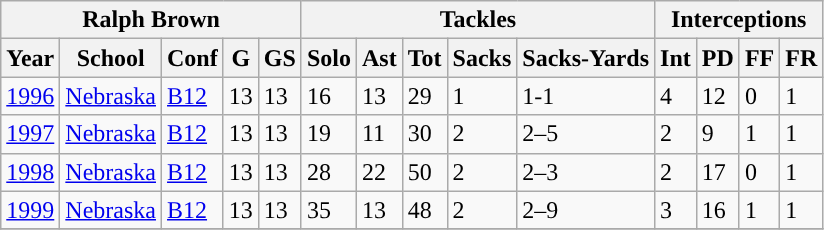<table class="wikitable">
<tr>
<th colspan="5" style="text-align: center; font-weight:bold;">Ralph Brown</th>
<th colspan="5" style="text-align: center; font-weight:bold;">Tackles</th>
<th colspan="4" style="text-align: center; font-weight:bold;">Interceptions</th>
</tr>
<tr>
<th style="font-weight:bold;" style=>Year</th>
<th style="font-weight:bold;" style=>School</th>
<th style="font-weight:bold;" style=>Conf</th>
<th style="font-weight:bold;" style=>G</th>
<th style="font-weight:bold;" style=>GS</th>
<th style="font-weight:bold;" style=>Solo</th>
<th style="font-weight:bold;" style=>Ast</th>
<th style="font-weight:bold;" style=>Tot</th>
<th style="font-weight:bold;" style=>Sacks</th>
<th style="font-weight:bold;" style=>Sacks-Yards</th>
<th style="font-weight:bold;" style=>Int</th>
<th style="font-weight:bold;" style=>PD</th>
<th style="font-weight:bold;" style=>FF</th>
<th style="font-weight:bold;" style=>FR</th>
</tr>
<tr>
<td><a href='#'>1996</a></td>
<td><a href='#'>Nebraska</a></td>
<td><a href='#'>B12</a></td>
<td>13</td>
<td>13</td>
<td>16</td>
<td>13</td>
<td>29</td>
<td>1</td>
<td>1-1</td>
<td>4</td>
<td>12</td>
<td>0</td>
<td>1</td>
</tr>
<tr>
<td><a href='#'>1997</a></td>
<td><a href='#'>Nebraska</a></td>
<td><a href='#'>B12</a></td>
<td>13</td>
<td>13</td>
<td>19</td>
<td>11</td>
<td>30</td>
<td>2</td>
<td>2–5</td>
<td>2</td>
<td>9</td>
<td>1</td>
<td>1</td>
</tr>
<tr>
<td><a href='#'>1998</a></td>
<td><a href='#'>Nebraska</a></td>
<td><a href='#'>B12</a></td>
<td>13</td>
<td>13</td>
<td>28</td>
<td>22</td>
<td>50</td>
<td>2</td>
<td>2–3</td>
<td>2</td>
<td>17</td>
<td>0</td>
<td>1</td>
</tr>
<tr>
<td><a href='#'>1999</a></td>
<td><a href='#'>Nebraska</a></td>
<td><a href='#'>B12</a></td>
<td>13</td>
<td>13</td>
<td>35</td>
<td>13</td>
<td>48</td>
<td>2</td>
<td>2–9</td>
<td>3</td>
<td>16</td>
<td>1</td>
<td>1</td>
</tr>
<tr>
</tr>
</table>
